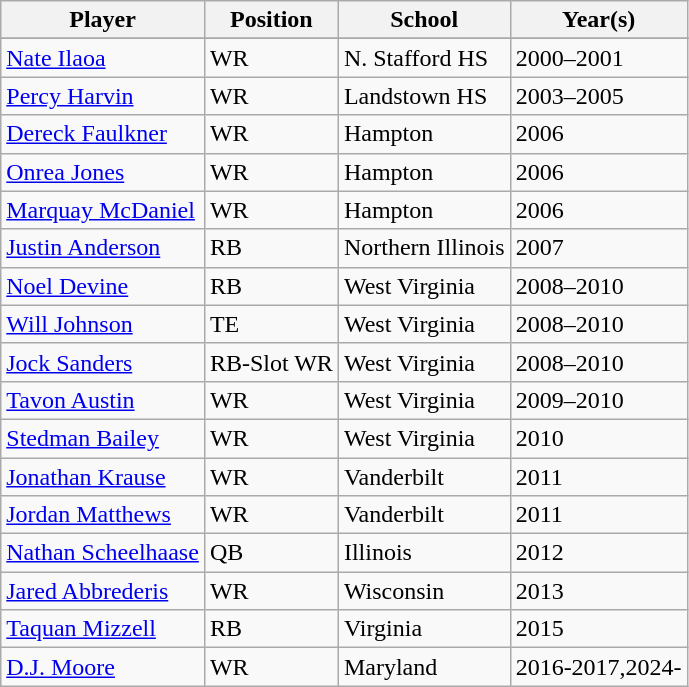<table class="wikitable sortable">
<tr>
<th>Player</th>
<th>Position</th>
<th>School</th>
<th>Year(s)</th>
</tr>
<tr>
</tr>
<tr>
<td><a href='#'>Nate Ilaoa</a></td>
<td>WR</td>
<td>N. Stafford HS</td>
<td>2000–2001</td>
</tr>
<tr>
<td><a href='#'>Percy Harvin</a></td>
<td>WR</td>
<td>Landstown HS</td>
<td>2003–2005</td>
</tr>
<tr>
<td><a href='#'>Dereck Faulkner</a></td>
<td>WR</td>
<td>Hampton</td>
<td>2006</td>
</tr>
<tr>
<td><a href='#'>Onrea Jones</a></td>
<td>WR</td>
<td>Hampton</td>
<td>2006</td>
</tr>
<tr>
<td><a href='#'>Marquay McDaniel</a></td>
<td>WR</td>
<td>Hampton</td>
<td>2006</td>
</tr>
<tr>
<td><a href='#'>Justin Anderson</a></td>
<td>RB</td>
<td>Northern Illinois</td>
<td>2007</td>
</tr>
<tr>
<td><a href='#'>Noel Devine</a></td>
<td>RB</td>
<td>West Virginia</td>
<td>2008–2010</td>
</tr>
<tr>
<td><a href='#'>Will Johnson</a></td>
<td>TE</td>
<td>West Virginia</td>
<td>2008–2010</td>
</tr>
<tr>
<td><a href='#'>Jock Sanders</a></td>
<td>RB-Slot WR</td>
<td>West Virginia</td>
<td>2008–2010</td>
</tr>
<tr>
<td><a href='#'>Tavon Austin</a></td>
<td>WR</td>
<td>West Virginia</td>
<td>2009–2010</td>
</tr>
<tr>
<td><a href='#'>Stedman Bailey</a></td>
<td>WR</td>
<td>West Virginia</td>
<td>2010</td>
</tr>
<tr>
<td><a href='#'>Jonathan Krause</a></td>
<td>WR</td>
<td>Vanderbilt</td>
<td>2011</td>
</tr>
<tr>
<td><a href='#'>Jordan Matthews</a></td>
<td>WR</td>
<td>Vanderbilt</td>
<td>2011</td>
</tr>
<tr>
<td><a href='#'>Nathan Scheelhaase</a></td>
<td>QB</td>
<td>Illinois</td>
<td>2012</td>
</tr>
<tr>
<td><a href='#'>Jared Abbrederis</a></td>
<td>WR</td>
<td>Wisconsin</td>
<td>2013</td>
</tr>
<tr>
<td><a href='#'>Taquan Mizzell</a></td>
<td>RB</td>
<td>Virginia</td>
<td>2015</td>
</tr>
<tr>
<td><a href='#'>D.J. Moore</a></td>
<td>WR</td>
<td>Maryland</td>
<td>2016-2017,2024-</td>
</tr>
</table>
